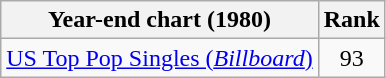<table class="wikitable">
<tr>
<th>Year-end chart (1980)</th>
<th>Rank</th>
</tr>
<tr>
<td><a href='#'>US Top Pop Singles (<em>Billboard</em>)</a></td>
<td align="center">93</td>
</tr>
</table>
